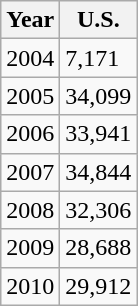<table class="wikitable">
<tr>
<th>Year</th>
<th>U.S.</th>
</tr>
<tr>
<td>2004</td>
<td>7,171 </td>
</tr>
<tr>
<td>2005</td>
<td>34,099</td>
</tr>
<tr>
<td>2006</td>
<td>33,941</td>
</tr>
<tr>
<td>2007</td>
<td>34,844</td>
</tr>
<tr>
<td>2008</td>
<td>32,306</td>
</tr>
<tr>
<td>2009</td>
<td>28,688</td>
</tr>
<tr>
<td>2010</td>
<td>29,912</td>
</tr>
</table>
